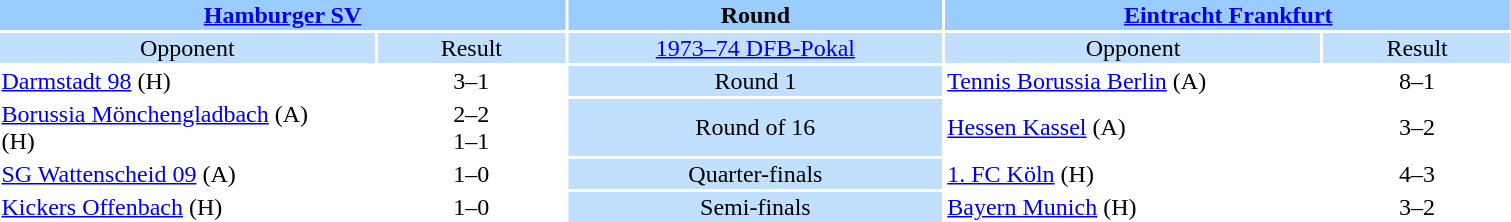<table style="width:80%; text-align:center;">
<tr style="vertical-align:top; background:#99CCFF;">
<th colspan="2"><a href='#'>Hamburger SV</a></th>
<th style="width:20%">Round</th>
<th colspan="2"><a href='#'>Eintracht Frankfurt</a></th>
</tr>
<tr style="vertical-align:top; background:#C1E0FF;">
<td style="width:20%">Opponent</td>
<td style="width:10%">Result</td>
<td><a href='#'>1973–74 DFB-Pokal</a></td>
<td style="width:20%">Opponent</td>
<td style="width:10%">Result</td>
</tr>
<tr>
<td align="left"><a href='#'>Darmstadt 98</a> (H)</td>
<td>3–1</td>
<td style="background:#C1E0FF;">Round 1</td>
<td align="left"><a href='#'>Tennis Borussia Berlin</a> (A)</td>
<td>8–1</td>
</tr>
<tr>
<td align="left"><a href='#'>Borussia Mönchengladbach</a> (A)<br> (H)</td>
<td>2–2 <br>1–1  </td>
<td style="background:#C1E0FF;">Round of 16</td>
<td align="left"><a href='#'>Hessen Kassel</a> (A)</td>
<td>3–2</td>
</tr>
<tr>
<td align="left"><a href='#'>SG Wattenscheid 09</a> (A)</td>
<td>1–0 </td>
<td style="background:#C1E0FF;">Quarter-finals</td>
<td align="left"><a href='#'>1. FC Köln</a> (H)</td>
<td>4–3 </td>
</tr>
<tr>
<td align="left"><a href='#'>Kickers Offenbach</a> (H)</td>
<td>1–0</td>
<td style="background:#C1E0FF;">Semi-finals</td>
<td align="left"><a href='#'>Bayern Munich</a> (H)</td>
<td>3–2</td>
</tr>
</table>
